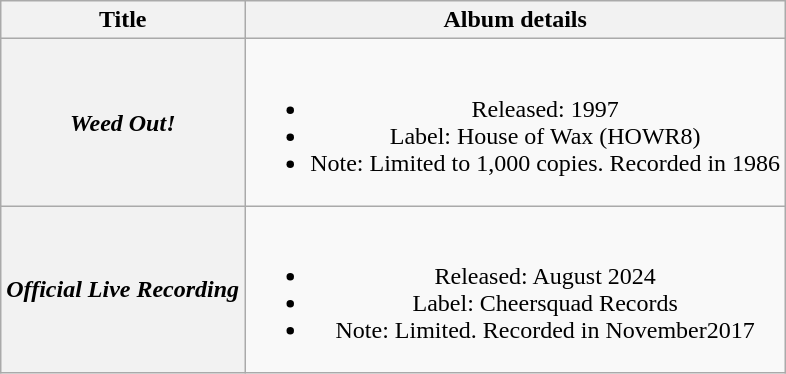<table class="wikitable plainrowheaders" style="text-align:center">
<tr>
<th>Title</th>
<th>Album details</th>
</tr>
<tr>
<th scope="row"><em>Weed Out!</em></th>
<td><br><ul><li>Released: 1997</li><li>Label: House of Wax (HOWR8)</li><li>Note: Limited to 1,000 copies. Recorded in 1986</li></ul></td>
</tr>
<tr>
<th scope="row"><em>Official Live Recording</em></th>
<td><br><ul><li>Released: August 2024</li><li>Label: Cheersquad Records</li><li>Note: Limited. Recorded in November2017</li></ul></td>
</tr>
</table>
